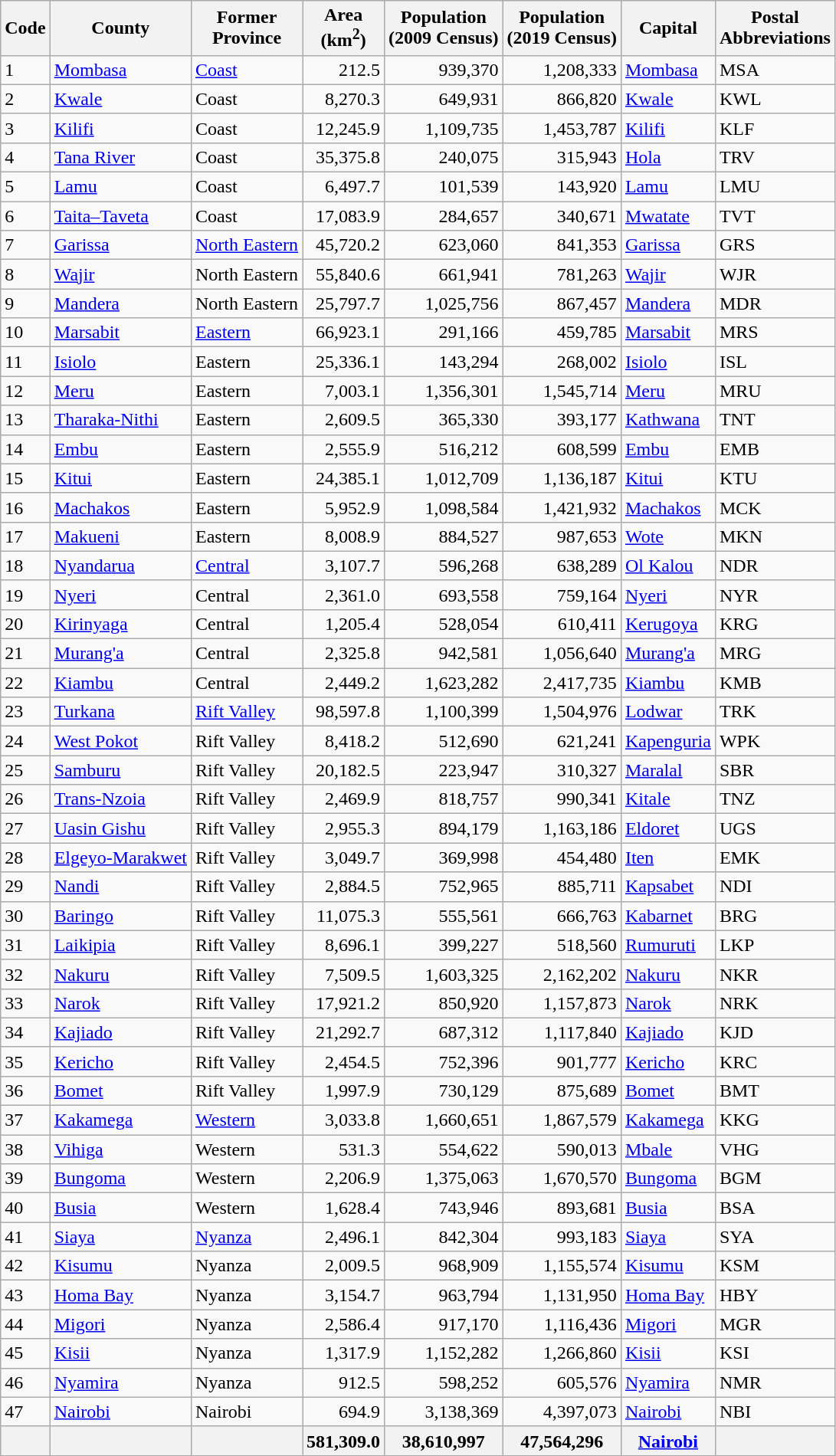<table class="wikitable sortable mw-collapsible">
<tr>
<th>Code</th>
<th>County</th>
<th>Former<br>Province</th>
<th>Area<br>(km<sup>2</sup>)</th>
<th>Population<br>(2009 Census)</th>
<th>Population<br>(2019 Census)</th>
<th>Capital</th>
<th>Postal<br>Abbreviations</th>
</tr>
<tr>
<td>1</td>
<td> <a href='#'>Mombasa</a></td>
<td><a href='#'>Coast</a></td>
<td align="right">212.5</td>
<td align="right">939,370</td>
<td align="right">1,208,333</td>
<td><a href='#'>Mombasa</a></td>
<td>MSA</td>
</tr>
<tr>
<td>2</td>
<td> <a href='#'>Kwale</a></td>
<td>Coast</td>
<td align="right">8,270.3</td>
<td align="right">649,931</td>
<td align="right">866,820</td>
<td><a href='#'>Kwale</a></td>
<td>KWL</td>
</tr>
<tr>
<td>3</td>
<td> <a href='#'>Kilifi</a></td>
<td>Coast</td>
<td align="right">12,245.9</td>
<td align="right">1,109,735</td>
<td align="right">1,453,787</td>
<td><a href='#'>Kilifi</a></td>
<td>KLF</td>
</tr>
<tr>
<td>4</td>
<td> <a href='#'>Tana River</a></td>
<td>Coast</td>
<td align="right">35,375.8</td>
<td align="right">240,075</td>
<td align="right">315,943</td>
<td><a href='#'>Hola</a></td>
<td>TRV</td>
</tr>
<tr>
<td>5</td>
<td> <a href='#'>Lamu</a></td>
<td>Coast</td>
<td align="right">6,497.7</td>
<td align="right">101,539</td>
<td align="right">143,920</td>
<td><a href='#'>Lamu</a></td>
<td>LMU</td>
</tr>
<tr>
<td>6</td>
<td> <a href='#'>Taita–Taveta</a></td>
<td>Coast</td>
<td align="right">17,083.9</td>
<td align="right">284,657</td>
<td align="right">340,671</td>
<td><a href='#'>Mwatate</a></td>
<td>TVT</td>
</tr>
<tr>
<td>7</td>
<td> <a href='#'>Garissa</a></td>
<td><a href='#'>North Eastern</a></td>
<td align="right">45,720.2</td>
<td align="right">623,060</td>
<td align="right">841,353</td>
<td><a href='#'>Garissa</a></td>
<td>GRS</td>
</tr>
<tr>
<td>8</td>
<td> <a href='#'>Wajir</a></td>
<td>North Eastern</td>
<td align="right">55,840.6</td>
<td align="right">661,941</td>
<td align="right">781,263</td>
<td><a href='#'>Wajir</a></td>
<td>WJR</td>
</tr>
<tr>
<td>9</td>
<td> <a href='#'>Mandera</a></td>
<td>North Eastern</td>
<td align="right">25,797.7</td>
<td align="right">1,025,756</td>
<td align="right">867,457</td>
<td><a href='#'>Mandera</a></td>
<td>MDR</td>
</tr>
<tr>
<td>10</td>
<td> <a href='#'>Marsabit</a></td>
<td><a href='#'>Eastern</a></td>
<td align="right">66,923.1</td>
<td align="right">291,166</td>
<td align="right">459,785</td>
<td><a href='#'>Marsabit</a></td>
<td>MRS</td>
</tr>
<tr>
<td>11</td>
<td> <a href='#'>Isiolo</a></td>
<td>Eastern</td>
<td align="right">25,336.1</td>
<td align="right">143,294</td>
<td align="right">268,002</td>
<td><a href='#'>Isiolo</a></td>
<td>ISL</td>
</tr>
<tr>
<td>12</td>
<td> <a href='#'>Meru</a></td>
<td>Eastern</td>
<td align="right">7,003.1</td>
<td align="right">1,356,301</td>
<td align="right">1,545,714</td>
<td><a href='#'>Meru</a></td>
<td>MRU</td>
</tr>
<tr>
<td>13</td>
<td> <a href='#'>Tharaka-Nithi</a></td>
<td>Eastern</td>
<td align="right">2,609.5</td>
<td align="right">365,330</td>
<td align="right">393,177</td>
<td><a href='#'>Kathwana</a></td>
<td>TNT</td>
</tr>
<tr>
<td>14</td>
<td> <a href='#'>Embu</a></td>
<td>Eastern</td>
<td align="right">2,555.9</td>
<td align="right">516,212</td>
<td align="right">608,599</td>
<td><a href='#'>Embu</a></td>
<td>EMB</td>
</tr>
<tr>
<td>15</td>
<td> <a href='#'>Kitui</a></td>
<td>Eastern</td>
<td align="right">24,385.1</td>
<td align="right">1,012,709</td>
<td align="right">1,136,187</td>
<td><a href='#'>Kitui</a></td>
<td>KTU</td>
</tr>
<tr>
<td>16</td>
<td> <a href='#'>Machakos</a></td>
<td>Eastern</td>
<td align="right">5,952.9</td>
<td align="right">1,098,584</td>
<td align="right">1,421,932</td>
<td><a href='#'>Machakos</a></td>
<td>MCK</td>
</tr>
<tr>
<td>17</td>
<td> <a href='#'>Makueni</a></td>
<td>Eastern</td>
<td align="right">8,008.9</td>
<td align="right">884,527</td>
<td align="right">987,653</td>
<td><a href='#'>Wote</a></td>
<td>MKN</td>
</tr>
<tr>
<td>18</td>
<td> <a href='#'>Nyandarua</a></td>
<td><a href='#'>Central</a></td>
<td align="right">3,107.7</td>
<td align="right">596,268</td>
<td align="right">638,289</td>
<td><a href='#'>Ol Kalou</a></td>
<td>NDR</td>
</tr>
<tr>
<td>19</td>
<td> <a href='#'>Nyeri</a></td>
<td>Central</td>
<td align="right">2,361.0</td>
<td align="right">693,558</td>
<td align="right">759,164</td>
<td><a href='#'>Nyeri</a></td>
<td>NYR</td>
</tr>
<tr>
<td>20</td>
<td> <a href='#'>Kirinyaga</a></td>
<td>Central</td>
<td align="right">1,205.4</td>
<td align="right">528,054</td>
<td align="right">610,411</td>
<td><a href='#'>Kerugoya</a></td>
<td>KRG</td>
</tr>
<tr>
<td>21</td>
<td> <a href='#'>Murang'a</a></td>
<td>Central</td>
<td align="right">2,325.8</td>
<td align="right">942,581</td>
<td align="right">1,056,640</td>
<td><a href='#'>Murang'a</a></td>
<td>MRG</td>
</tr>
<tr>
<td>22</td>
<td> <a href='#'>Kiambu</a></td>
<td>Central</td>
<td align="right">2,449.2</td>
<td align="right">1,623,282</td>
<td align="right">2,417,735</td>
<td><a href='#'>Kiambu</a></td>
<td>KMB</td>
</tr>
<tr>
<td>23</td>
<td> <a href='#'>Turkana</a></td>
<td><a href='#'>Rift Valley</a></td>
<td align="right">98,597.8</td>
<td align="right">1,100,399</td>
<td align="right">1,504,976</td>
<td><a href='#'>Lodwar</a></td>
<td>TRK</td>
</tr>
<tr>
<td>24</td>
<td> <a href='#'>West Pokot</a></td>
<td>Rift Valley</td>
<td align="right">8,418.2</td>
<td align="right">512,690</td>
<td align="right">621,241</td>
<td><a href='#'>Kapenguria</a></td>
<td>WPK</td>
</tr>
<tr>
<td>25</td>
<td> <a href='#'>Samburu</a></td>
<td>Rift Valley</td>
<td align="right">20,182.5</td>
<td align="right">223,947</td>
<td align="right">310,327</td>
<td><a href='#'>Maralal</a></td>
<td>SBR</td>
</tr>
<tr>
<td>26</td>
<td> <a href='#'>Trans-Nzoia</a></td>
<td>Rift Valley</td>
<td align="right">2,469.9</td>
<td align="right">818,757</td>
<td align="right">990,341</td>
<td><a href='#'>Kitale</a></td>
<td>TNZ</td>
</tr>
<tr>
<td>27</td>
<td> <a href='#'>Uasin Gishu</a></td>
<td>Rift Valley</td>
<td align="right">2,955.3</td>
<td align="right">894,179</td>
<td align="right">1,163,186</td>
<td><a href='#'>Eldoret</a></td>
<td>UGS</td>
</tr>
<tr>
<td>28</td>
<td> <a href='#'>Elgeyo-Marakwet</a></td>
<td>Rift Valley</td>
<td align="right">3,049.7</td>
<td align="right">369,998</td>
<td align="right">454,480</td>
<td><a href='#'>Iten</a></td>
<td>EMK</td>
</tr>
<tr>
<td>29</td>
<td> <a href='#'>Nandi</a></td>
<td>Rift Valley</td>
<td align="right">2,884.5</td>
<td align="right">752,965</td>
<td align="right">885,711</td>
<td><a href='#'>Kapsabet</a></td>
<td>NDI</td>
</tr>
<tr>
<td>30</td>
<td> <a href='#'>Baringo</a></td>
<td>Rift Valley</td>
<td align="right">11,075.3</td>
<td align="right">555,561</td>
<td align="right">666,763</td>
<td><a href='#'>Kabarnet</a></td>
<td>BRG</td>
</tr>
<tr>
<td>31</td>
<td> <a href='#'>Laikipia</a></td>
<td>Rift Valley</td>
<td align="right">8,696.1</td>
<td align="right">399,227</td>
<td align="right">518,560</td>
<td><a href='#'>Rumuruti</a></td>
<td>LKP</td>
</tr>
<tr>
<td>32</td>
<td> <a href='#'>Nakuru</a></td>
<td>Rift Valley</td>
<td align="right">7,509.5</td>
<td align="right">1,603,325</td>
<td align="right">2,162,202</td>
<td><a href='#'>Nakuru</a></td>
<td>NKR</td>
</tr>
<tr>
<td>33</td>
<td> <a href='#'>Narok</a></td>
<td>Rift Valley</td>
<td align="right">17,921.2</td>
<td align="right">850,920</td>
<td align="right">1,157,873</td>
<td><a href='#'>Narok</a></td>
<td>NRK</td>
</tr>
<tr>
<td>34</td>
<td> <a href='#'>Kajiado</a></td>
<td>Rift Valley</td>
<td align="right">21,292.7</td>
<td align="right">687,312</td>
<td align="right">1,117,840</td>
<td><a href='#'>Kajiado</a></td>
<td>KJD</td>
</tr>
<tr>
<td>35</td>
<td> <a href='#'>Kericho</a></td>
<td>Rift Valley</td>
<td align="right">2,454.5</td>
<td align="right">752,396</td>
<td align="right">901,777</td>
<td><a href='#'>Kericho</a></td>
<td>KRC</td>
</tr>
<tr>
<td>36</td>
<td> <a href='#'>Bomet</a></td>
<td>Rift Valley</td>
<td align="right">1,997.9</td>
<td align="right">730,129</td>
<td align="right">875,689</td>
<td><a href='#'>Bomet</a></td>
<td>BMT</td>
</tr>
<tr>
<td>37</td>
<td> <a href='#'>Kakamega</a></td>
<td><a href='#'>Western</a></td>
<td align="right">3,033.8</td>
<td align="right">1,660,651</td>
<td align="right">1,867,579</td>
<td><a href='#'>Kakamega</a></td>
<td>KKG</td>
</tr>
<tr>
<td>38</td>
<td> <a href='#'>Vihiga</a></td>
<td>Western</td>
<td align="right">531.3</td>
<td align="right">554,622</td>
<td align="right">590,013</td>
<td><a href='#'>Mbale</a></td>
<td>VHG</td>
</tr>
<tr>
<td>39</td>
<td> <a href='#'>Bungoma</a></td>
<td>Western</td>
<td align="right">2,206.9</td>
<td align="right">1,375,063</td>
<td align="right">1,670,570</td>
<td><a href='#'>Bungoma</a></td>
<td>BGM</td>
</tr>
<tr>
<td>40</td>
<td> <a href='#'>Busia</a></td>
<td>Western</td>
<td align="right">1,628.4</td>
<td align="right">743,946</td>
<td align="right">893,681</td>
<td><a href='#'>Busia</a></td>
<td>BSA</td>
</tr>
<tr>
<td>41</td>
<td> <a href='#'>Siaya</a></td>
<td><a href='#'>Nyanza</a></td>
<td align="right">2,496.1</td>
<td align="right">842,304</td>
<td align="right">993,183</td>
<td><a href='#'>Siaya</a></td>
<td>SYA</td>
</tr>
<tr>
<td>42</td>
<td> <a href='#'>Kisumu</a></td>
<td>Nyanza</td>
<td align="right">2,009.5</td>
<td align="right">968,909</td>
<td align="right">1,155,574</td>
<td><a href='#'>Kisumu</a></td>
<td>KSM</td>
</tr>
<tr>
<td>43</td>
<td> <a href='#'>Homa Bay</a></td>
<td>Nyanza</td>
<td align="right">3,154.7</td>
<td align="right">963,794</td>
<td align="right">1,131,950</td>
<td><a href='#'>Homa Bay</a></td>
<td>HBY</td>
</tr>
<tr>
<td>44</td>
<td> <a href='#'>Migori</a></td>
<td>Nyanza</td>
<td align="right">2,586.4</td>
<td align="right">917,170</td>
<td align="right">1,116,436</td>
<td><a href='#'>Migori</a></td>
<td>MGR</td>
</tr>
<tr>
<td>45</td>
<td> <a href='#'>Kisii</a></td>
<td>Nyanza</td>
<td align="right">1,317.9</td>
<td align="right">1,152,282</td>
<td align="right">1,266,860</td>
<td><a href='#'>Kisii</a></td>
<td>KSI</td>
</tr>
<tr>
<td>46</td>
<td> <a href='#'>Nyamira</a></td>
<td>Nyanza</td>
<td align="right">912.5</td>
<td align="right">598,252</td>
<td align="right">605,576</td>
<td><a href='#'>Nyamira</a></td>
<td>NMR</td>
</tr>
<tr>
<td>47</td>
<td> <a href='#'>Nairobi</a></td>
<td>Nairobi</td>
<td align="right">694.9</td>
<td align="right">3,138,369</td>
<td align="right">4,397,073</td>
<td><a href='#'>Nairobi</a></td>
<td>NBI</td>
</tr>
<tr>
<th></th>
<th></th>
<th></th>
<th align="right">581,309.0</th>
<th align="right">38,610,997</th>
<th align="right">47,564,296</th>
<th><a href='#'>Nairobi</a></th>
<th></th>
</tr>
</table>
